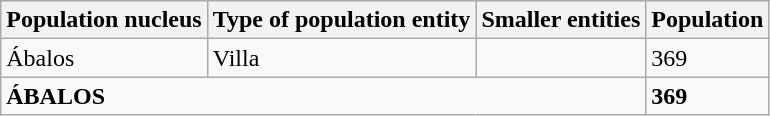<table class="wikitable" border="1">
<tr style="background:#efefef;">
<th>Population nucleus</th>
<th>Type of population entity</th>
<th>Smaller entities</th>
<th>Population</th>
</tr>
<tr>
<td>Ábalos</td>
<td>Villa</td>
<td></td>
<td>369</td>
</tr>
<tr>
<td colspan=3><strong>ÁBALOS</strong></td>
<td><strong>369</strong></td>
</tr>
</table>
